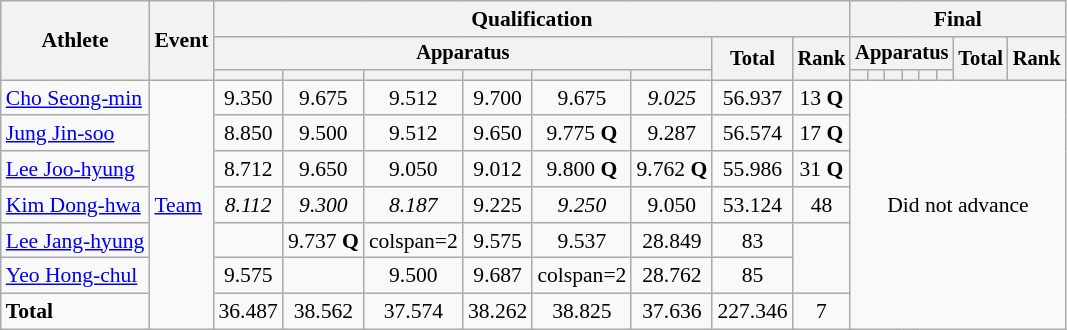<table class=wikitable style=font-size:90%;text-align:center>
<tr>
<th rowspan=3>Athlete</th>
<th rowspan=3>Event</th>
<th colspan=8>Qualification</th>
<th colspan=8>Final</th>
</tr>
<tr style=font-size:95%>
<th colspan=6>Apparatus</th>
<th rowspan=2>Total</th>
<th rowspan=2>Rank</th>
<th colspan=6>Apparatus</th>
<th rowspan=2>Total</th>
<th rowspan=2>Rank</th>
</tr>
<tr style=font-size:95%>
<th></th>
<th></th>
<th></th>
<th></th>
<th></th>
<th></th>
<th></th>
<th></th>
<th></th>
<th></th>
<th></th>
<th></th>
</tr>
<tr>
<td style="text-align: left;"><a href='#'>Cho Seong-min</a></td>
<td style="text-align: left;" rowspan=7><a href='#'>Team</a></td>
<td>9.350</td>
<td>9.675</td>
<td>9.512</td>
<td>9.700</td>
<td>9.675</td>
<td><em>9.025</em></td>
<td>56.937</td>
<td>13 <strong>Q</strong></td>
<td style="text-align: center;" colspan=8 rowspan=7>Did not advance</td>
</tr>
<tr style="text-align: center;">
<td style="text-align: left;"><a href='#'>Jung Jin-soo</a></td>
<td>8.850</td>
<td>9.500</td>
<td>9.512</td>
<td>9.650</td>
<td>9.775 <strong>Q</strong></td>
<td>9.287</td>
<td>56.574</td>
<td>17 <strong>Q</strong></td>
</tr>
<tr style="text-align: center;">
<td style="text-align: left;"><a href='#'>Lee Joo-hyung</a></td>
<td>8.712</td>
<td>9.650</td>
<td>9.050</td>
<td>9.012</td>
<td>9.800 <strong>Q</strong></td>
<td>9.762 <strong>Q</strong></td>
<td>55.986</td>
<td>31 <strong>Q</strong></td>
</tr>
<tr style="text-align: center;">
<td style="text-align: left;"><a href='#'>Kim Dong-hwa</a></td>
<td><em>8.112</em></td>
<td><em>9.300</em></td>
<td><em>8.187</em></td>
<td>9.225</td>
<td><em>9.250</em></td>
<td>9.050</td>
<td>53.124</td>
<td>48</td>
</tr>
<tr style="text-align: center;">
<td style="text-align: left;"><a href='#'>Lee Jang-hyung</a></td>
<td></td>
<td>9.737 <strong>Q</strong></td>
<td>colspan=2 </td>
<td>9.575</td>
<td>9.537</td>
<td>28.849</td>
<td>83</td>
</tr>
<tr style="text-align: center;">
<td style="text-align: left;"><a href='#'>Yeo Hong-chul</a></td>
<td>9.575</td>
<td></td>
<td>9.500</td>
<td>9.687</td>
<td>colspan=2 </td>
<td>28.762</td>
<td>85</td>
</tr>
<tr style="text-align: center;">
<td style="text-align: left;"><strong>Total</strong></td>
<td>36.487</td>
<td>38.562</td>
<td>37.574</td>
<td>38.262</td>
<td>38.825</td>
<td>37.636</td>
<td>227.346</td>
<td>7</td>
</tr>
</table>
